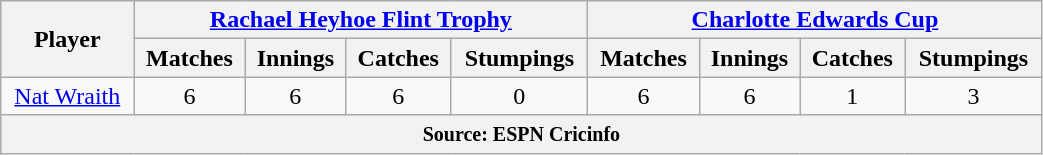<table class="wikitable" style="text-align:center; width:55%;">
<tr>
<th rowspan=2>Player</th>
<th colspan=4><a href='#'>Rachael Heyhoe Flint Trophy</a></th>
<th colspan=4><a href='#'>Charlotte Edwards Cup</a></th>
</tr>
<tr>
<th>Matches</th>
<th>Innings</th>
<th>Catches</th>
<th>Stumpings</th>
<th>Matches</th>
<th>Innings</th>
<th>Catches</th>
<th>Stumpings</th>
</tr>
<tr>
<td><a href='#'>Nat Wraith</a></td>
<td>6</td>
<td>6</td>
<td>6</td>
<td>0</td>
<td>6</td>
<td>6</td>
<td>1</td>
<td>3</td>
</tr>
<tr>
<th colspan="9"><small>Source: ESPN Cricinfo</small></th>
</tr>
</table>
